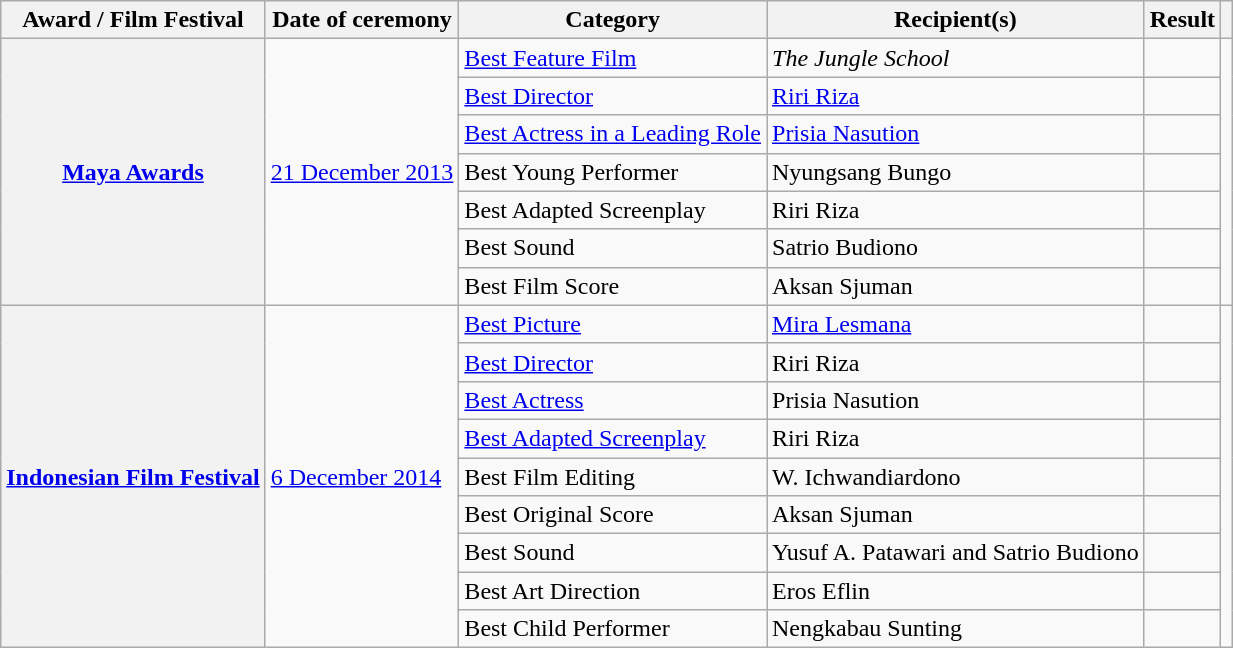<table class="wikitable sortable plainrowheaders">
<tr>
<th scope="col">Award / Film Festival</th>
<th scope="col">Date of ceremony</th>
<th scope="col">Category</th>
<th scope="col">Recipient(s)</th>
<th scope="col">Result</th>
<th scope="col" class="unsortable"></th>
</tr>
<tr>
<th scope="row" rowspan="7"><a href='#'>Maya Awards</a></th>
<td rowspan="7"><a href='#'>21 December 2013</a></td>
<td><a href='#'>Best Feature Film</a></td>
<td><em>The Jungle School</em></td>
<td></td>
<td rowspan="7" align="center"></td>
</tr>
<tr>
<td><a href='#'>Best Director</a></td>
<td><a href='#'>Riri Riza</a></td>
<td></td>
</tr>
<tr>
<td><a href='#'>Best Actress in a Leading Role</a></td>
<td><a href='#'>Prisia Nasution</a></td>
<td></td>
</tr>
<tr>
<td>Best Young Performer</td>
<td>Nyungsang Bungo</td>
<td></td>
</tr>
<tr>
<td>Best Adapted Screenplay</td>
<td>Riri Riza</td>
<td></td>
</tr>
<tr>
<td>Best Sound</td>
<td>Satrio Budiono</td>
<td></td>
</tr>
<tr>
<td>Best Film Score</td>
<td>Aksan Sjuman</td>
<td></td>
</tr>
<tr>
<th scope="row" rowspan="9"><a href='#'>Indonesian Film Festival</a></th>
<td rowspan="9"><a href='#'>6 December 2014</a></td>
<td><a href='#'>Best Picture</a></td>
<td><a href='#'>Mira Lesmana</a></td>
<td></td>
<td rowspan="9" align="center"></td>
</tr>
<tr>
<td><a href='#'>Best Director</a></td>
<td>Riri Riza</td>
<td></td>
</tr>
<tr>
<td><a href='#'>Best Actress</a></td>
<td>Prisia Nasution</td>
<td></td>
</tr>
<tr>
<td><a href='#'>Best Adapted Screenplay</a></td>
<td>Riri Riza</td>
<td></td>
</tr>
<tr>
<td>Best Film Editing</td>
<td>W. Ichwandiardono</td>
<td></td>
</tr>
<tr>
<td>Best Original Score</td>
<td>Aksan Sjuman</td>
<td></td>
</tr>
<tr>
<td>Best Sound</td>
<td>Yusuf A. Patawari and Satrio Budiono</td>
<td></td>
</tr>
<tr>
<td>Best Art Direction</td>
<td>Eros Eflin</td>
<td></td>
</tr>
<tr>
<td>Best Child Performer</td>
<td>Nengkabau Sunting</td>
<td></td>
</tr>
</table>
